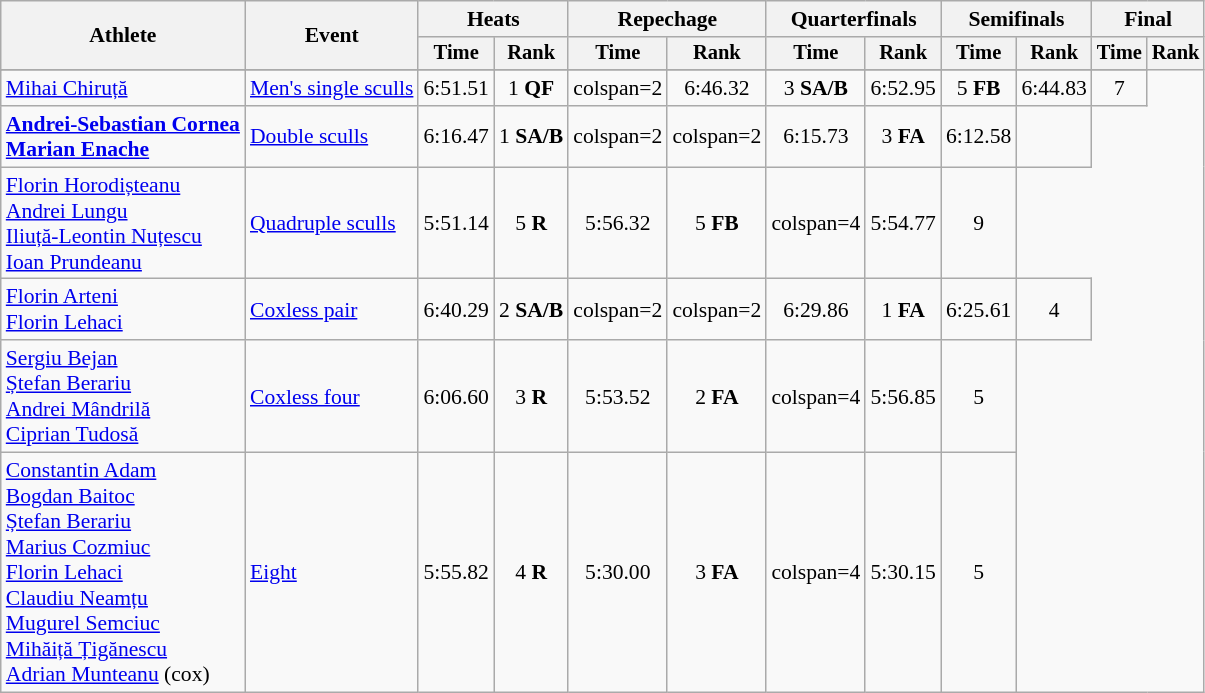<table class=wikitable style=font-size:90%;text-align:center>
<tr>
<th rowspan=2>Athlete</th>
<th rowspan=2>Event</th>
<th colspan=2>Heats</th>
<th colspan=2>Repechage</th>
<th colspan=2>Quarterfinals</th>
<th colspan=2>Semifinals</th>
<th colspan=2>Final</th>
</tr>
<tr style=font-size:95%>
<th>Time</th>
<th>Rank</th>
<th>Time</th>
<th>Rank</th>
<th>Time</th>
<th>Rank</th>
<th>Time</th>
<th>Rank</th>
<th>Time</th>
<th>Rank</th>
</tr>
<tr>
</tr>
<tr>
<td align=left><a href='#'>Mihai Chiruță</a></td>
<td align=left><a href='#'>Men's single sculls</a></td>
<td>6:51.51</td>
<td>1 <strong>QF</strong></td>
<td>colspan=2 </td>
<td>6:46.32</td>
<td>3 <strong>SA/B</strong></td>
<td>6:52.95</td>
<td>5 <strong>FB</strong></td>
<td>6:44.83</td>
<td>7</td>
</tr>
<tr>
<td align=left><strong><a href='#'>Andrei-Sebastian Cornea</a></strong><br><strong><a href='#'>Marian Enache</a></strong></td>
<td align=left><a href='#'>Double sculls</a></td>
<td>6:16.47</td>
<td>1 <strong>SA/B</strong></td>
<td>colspan=2 </td>
<td>colspan=2 </td>
<td>6:15.73</td>
<td>3 <strong>FA</strong></td>
<td>6:12.58</td>
<td></td>
</tr>
<tr>
<td align=left><a href='#'>Florin Horodișteanu</a><br><a href='#'>Andrei Lungu</a><br><a href='#'>Iliuță-Leontin Nuțescu</a><br><a href='#'>Ioan Prundeanu</a></td>
<td align=left><a href='#'>Quadruple sculls</a></td>
<td>5:51.14</td>
<td>5 <strong>R</strong></td>
<td>5:56.32</td>
<td>5 <strong>FB</strong></td>
<td>colspan=4 </td>
<td>5:54.77</td>
<td>9</td>
</tr>
<tr>
<td align=left><a href='#'>Florin Arteni</a><br><a href='#'>Florin Lehaci</a></td>
<td align=left><a href='#'>Coxless pair</a></td>
<td>6:40.29</td>
<td>2 <strong>SA/B</strong></td>
<td>colspan=2 </td>
<td>colspan=2 </td>
<td>6:29.86</td>
<td>1 <strong>FA</strong></td>
<td>6:25.61</td>
<td>4</td>
</tr>
<tr>
<td align=left><a href='#'>Sergiu Bejan</a><br><a href='#'>Ștefan Berariu</a><br><a href='#'>Andrei Mândrilă</a><br><a href='#'>Ciprian Tudosă</a></td>
<td align=left><a href='#'>Coxless four</a></td>
<td>6:06.60</td>
<td>3 <strong>R</strong></td>
<td>5:53.52</td>
<td>2 <strong>FA</strong></td>
<td>colspan=4 </td>
<td>5:56.85</td>
<td>5</td>
</tr>
<tr>
<td align=left><a href='#'>Constantin Adam</a><br><a href='#'>Bogdan Baitoc</a><br><a href='#'>Ștefan Berariu</a><br><a href='#'>Marius Cozmiuc</a><br><a href='#'>Florin Lehaci</a><br><a href='#'>Claudiu Neamțu</a><br><a href='#'>Mugurel Semciuc</a><br><a href='#'>Mihăiță Țigănescu</a><br><a href='#'>Adrian Munteanu</a> (cox)</td>
<td align=left><a href='#'>Eight</a></td>
<td>5:55.82</td>
<td>4 <strong>R</strong></td>
<td>5:30.00</td>
<td>3 <strong>FA</strong></td>
<td>colspan=4 </td>
<td>5:30.15</td>
<td>5</td>
</tr>
</table>
